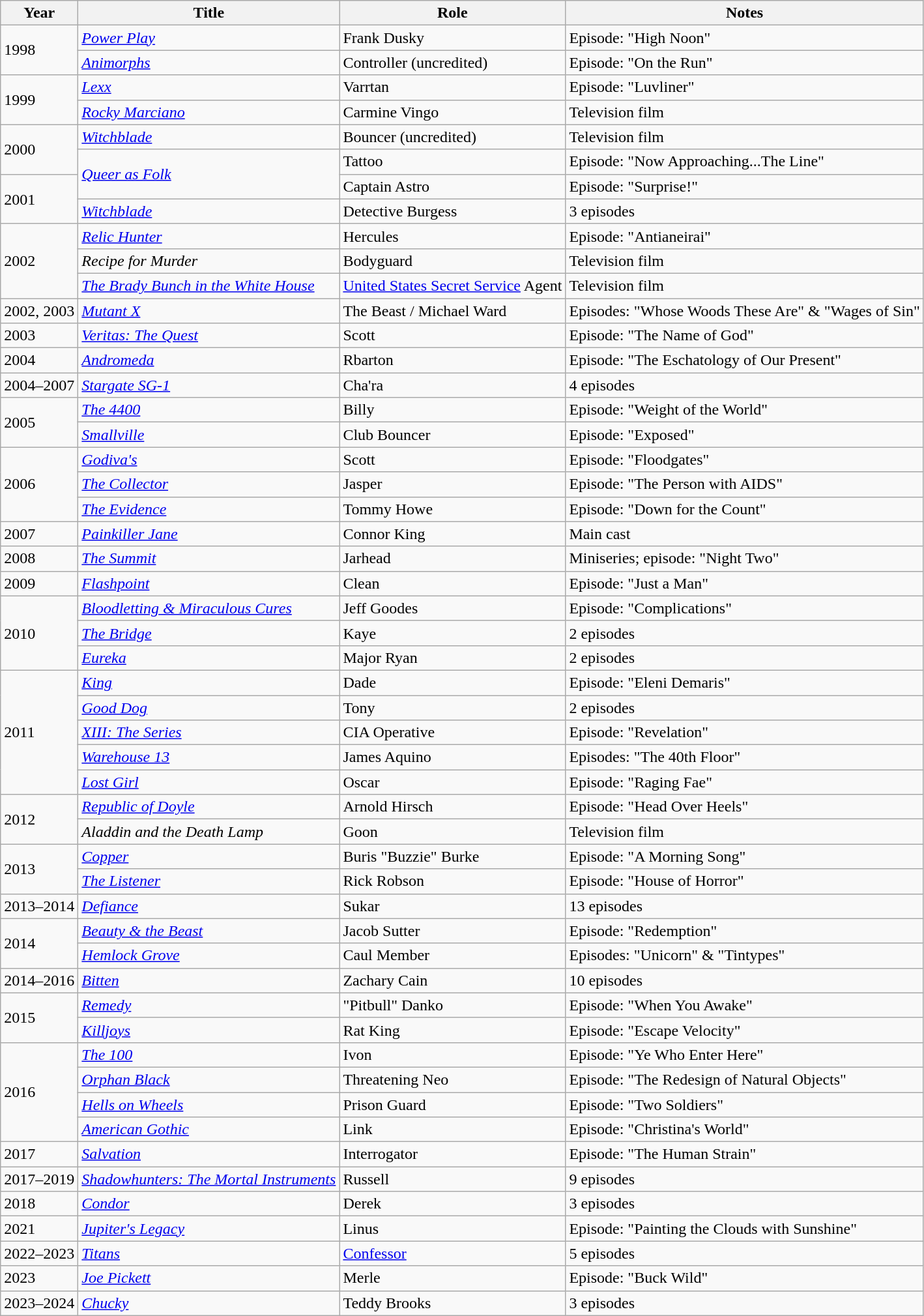<table class="wikitable sortable">
<tr>
<th>Year</th>
<th>Title</th>
<th>Role</th>
<th class="unsortable">Notes</th>
</tr>
<tr>
<td rowspan="2">1998</td>
<td><em><a href='#'>Power Play</a></em></td>
<td>Frank Dusky</td>
<td>Episode: "High Noon"</td>
</tr>
<tr>
<td><em><a href='#'>Animorphs</a></em></td>
<td>Controller (uncredited)</td>
<td>Episode: "On the Run"</td>
</tr>
<tr>
<td rowspan="2">1999</td>
<td><em><a href='#'>Lexx</a></em></td>
<td>Varrtan</td>
<td>Episode: "Luvliner"</td>
</tr>
<tr>
<td><em><a href='#'>Rocky Marciano</a></em></td>
<td>Carmine Vingo</td>
<td>Television film</td>
</tr>
<tr>
<td rowspan="2">2000</td>
<td><em><a href='#'>Witchblade</a></em></td>
<td>Bouncer (uncredited)</td>
<td>Television film</td>
</tr>
<tr>
<td rowspan="2"><em><a href='#'>Queer as Folk</a></em></td>
<td>Tattoo</td>
<td>Episode: "Now Approaching...The Line"</td>
</tr>
<tr>
<td rowspan="2">2001</td>
<td>Captain Astro</td>
<td>Episode: "Surprise!"</td>
</tr>
<tr>
<td><em><a href='#'>Witchblade</a></em></td>
<td>Detective Burgess</td>
<td>3 episodes</td>
</tr>
<tr>
<td rowspan="3">2002</td>
<td><em><a href='#'>Relic Hunter</a></em></td>
<td>Hercules</td>
<td>Episode: "Antianeirai"</td>
</tr>
<tr>
<td><em>Recipe for Murder</em></td>
<td>Bodyguard</td>
<td>Television film</td>
</tr>
<tr>
<td><em><a href='#'>The Brady Bunch in the White House</a></em></td>
<td><a href='#'>United States Secret Service</a> Agent</td>
<td>Television film</td>
</tr>
<tr>
<td>2002, 2003</td>
<td><em><a href='#'>Mutant X</a></em></td>
<td>The Beast / Michael Ward</td>
<td>Episodes: "Whose Woods These Are" & "Wages of Sin"</td>
</tr>
<tr>
<td>2003</td>
<td><em><a href='#'>Veritas: The Quest</a></em></td>
<td>Scott</td>
<td>Episode: "The Name of God"</td>
</tr>
<tr>
<td>2004</td>
<td><em><a href='#'>Andromeda</a></em></td>
<td>Rbarton</td>
<td>Episode: "The Eschatology of Our Present"</td>
</tr>
<tr>
<td>2004–2007</td>
<td><em><a href='#'>Stargate SG-1</a></em></td>
<td>Cha'ra</td>
<td>4 episodes</td>
</tr>
<tr>
<td rowspan="2">2005</td>
<td><em><a href='#'>The 4400</a></em></td>
<td>Billy</td>
<td>Episode: "Weight of the World"</td>
</tr>
<tr>
<td><em><a href='#'>Smallville</a></em></td>
<td>Club Bouncer</td>
<td>Episode: "Exposed"</td>
</tr>
<tr>
<td rowspan="3">2006</td>
<td><em><a href='#'>Godiva's</a></em></td>
<td>Scott</td>
<td>Episode: "Floodgates"</td>
</tr>
<tr>
<td><em><a href='#'>The Collector</a></em></td>
<td>Jasper</td>
<td>Episode: "The Person with AIDS"</td>
</tr>
<tr>
<td><em><a href='#'>The Evidence</a></em></td>
<td>Tommy Howe</td>
<td>Episode: "Down for the Count"</td>
</tr>
<tr>
<td>2007</td>
<td><em><a href='#'>Painkiller Jane</a></em></td>
<td>Connor King</td>
<td>Main cast</td>
</tr>
<tr>
<td>2008</td>
<td><em><a href='#'>The Summit</a></em></td>
<td>Jarhead</td>
<td>Miniseries; episode: "Night Two"</td>
</tr>
<tr>
<td>2009</td>
<td><em><a href='#'>Flashpoint</a></em></td>
<td>Clean</td>
<td>Episode: "Just a Man"</td>
</tr>
<tr>
<td rowspan="3">2010</td>
<td><em><a href='#'>Bloodletting & Miraculous Cures</a></em></td>
<td>Jeff Goodes</td>
<td>Episode: "Complications"</td>
</tr>
<tr>
<td><em><a href='#'>The Bridge</a></em></td>
<td>Kaye</td>
<td>2 episodes</td>
</tr>
<tr>
<td><em><a href='#'>Eureka</a></em></td>
<td>Major Ryan</td>
<td>2 episodes</td>
</tr>
<tr>
<td rowspan="5">2011</td>
<td><em><a href='#'>King</a></em></td>
<td>Dade</td>
<td>Episode: "Eleni Demaris"</td>
</tr>
<tr>
<td><em><a href='#'>Good Dog</a></em></td>
<td>Tony</td>
<td>2 episodes</td>
</tr>
<tr>
<td><em><a href='#'>XIII: The Series</a></em></td>
<td>CIA Operative</td>
<td>Episode: "Revelation"</td>
</tr>
<tr>
<td><em><a href='#'>Warehouse 13</a></em></td>
<td>James Aquino</td>
<td>Episodes: "The 40th Floor"</td>
</tr>
<tr>
<td><em><a href='#'>Lost Girl</a></em></td>
<td>Oscar</td>
<td>Episode: "Raging Fae"</td>
</tr>
<tr>
<td rowspan="2">2012</td>
<td><em><a href='#'>Republic of Doyle</a></em></td>
<td>Arnold Hirsch</td>
<td>Episode: "Head Over Heels"</td>
</tr>
<tr>
<td><em>Aladdin and the Death Lamp</em></td>
<td>Goon</td>
<td>Television film</td>
</tr>
<tr>
<td rowspan="2">2013</td>
<td><em><a href='#'>Copper</a></em></td>
<td>Buris "Buzzie" Burke</td>
<td>Episode: "A Morning Song"</td>
</tr>
<tr>
<td><em><a href='#'>The Listener</a></em></td>
<td>Rick Robson</td>
<td>Episode: "House of Horror"</td>
</tr>
<tr>
<td>2013–2014</td>
<td><em><a href='#'>Defiance</a></em></td>
<td>Sukar</td>
<td>13 episodes</td>
</tr>
<tr>
<td rowspan="2">2014</td>
<td><em><a href='#'>Beauty & the Beast</a></em></td>
<td>Jacob Sutter</td>
<td>Episode: "Redemption"</td>
</tr>
<tr>
<td><em><a href='#'>Hemlock Grove</a></em></td>
<td>Caul Member</td>
<td>Episodes: "Unicorn" & "Tintypes"</td>
</tr>
<tr>
<td>2014–2016</td>
<td><em><a href='#'>Bitten</a></em></td>
<td>Zachary Cain</td>
<td>10 episodes</td>
</tr>
<tr>
<td rowspan="2">2015</td>
<td><em><a href='#'>Remedy</a></em></td>
<td>"Pitbull" Danko</td>
<td>Episode: "When You Awake"</td>
</tr>
<tr>
<td><em><a href='#'>Killjoys</a></em></td>
<td>Rat King</td>
<td>Episode: "Escape Velocity"</td>
</tr>
<tr>
<td rowspan="4">2016</td>
<td><em><a href='#'>The 100</a></em></td>
<td>Ivon</td>
<td>Episode: "Ye Who Enter Here"</td>
</tr>
<tr>
<td><em><a href='#'>Orphan Black</a></em></td>
<td>Threatening Neo</td>
<td>Episode: "The Redesign of Natural Objects"</td>
</tr>
<tr>
<td><em><a href='#'>Hells on Wheels</a></em></td>
<td>Prison Guard</td>
<td>Episode: "Two Soldiers"</td>
</tr>
<tr>
<td><em><a href='#'>American Gothic</a></em></td>
<td>Link</td>
<td>Episode: "Christina's World"</td>
</tr>
<tr>
<td>2017</td>
<td><em><a href='#'>Salvation</a></em></td>
<td>Interrogator</td>
<td>Episode: "The Human Strain"</td>
</tr>
<tr>
<td>2017–2019</td>
<td><em><a href='#'>Shadowhunters: The Mortal Instruments</a></em></td>
<td>Russell</td>
<td>9 episodes</td>
</tr>
<tr>
<td>2018</td>
<td><em><a href='#'>Condor</a></em></td>
<td>Derek</td>
<td>3 episodes</td>
</tr>
<tr>
<td>2021</td>
<td><em><a href='#'>Jupiter's Legacy</a></em></td>
<td>Linus</td>
<td>Episode: "Painting the Clouds with Sunshine"</td>
</tr>
<tr>
<td>2022–2023</td>
<td><em><a href='#'>Titans</a></em></td>
<td><a href='#'>Confessor</a></td>
<td>5 episodes</td>
</tr>
<tr>
<td>2023</td>
<td><em><a href='#'>Joe Pickett</a></em></td>
<td>Merle</td>
<td>Episode: "Buck Wild"</td>
</tr>
<tr>
<td>2023–2024</td>
<td><em><a href='#'>Chucky</a></em></td>
<td>Teddy Brooks</td>
<td>3 episodes</td>
</tr>
</table>
